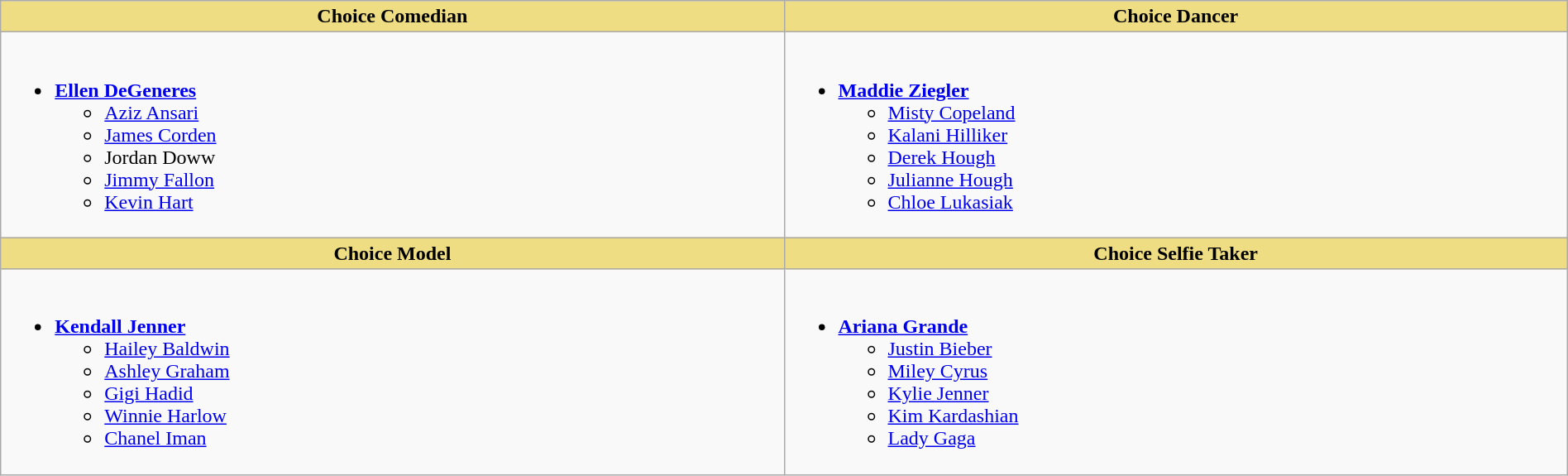<table class="wikitable" style="width:100%">
<tr>
<th style="background:#EEDD82; width:50%">Choice Comedian</th>
<th style="background:#EEDD82; width:50%">Choice Dancer</th>
</tr>
<tr>
<td valign="top"><br><ul><li><strong><a href='#'>Ellen DeGeneres</a></strong><ul><li><a href='#'>Aziz Ansari</a></li><li><a href='#'>James Corden</a></li><li>Jordan Doww</li><li><a href='#'>Jimmy Fallon</a></li><li><a href='#'>Kevin Hart</a></li></ul></li></ul></td>
<td valign="top"><br><ul><li><strong><a href='#'>Maddie Ziegler</a></strong><ul><li><a href='#'>Misty Copeland</a></li><li><a href='#'>Kalani Hilliker</a></li><li><a href='#'>Derek Hough</a></li><li><a href='#'>Julianne Hough</a></li><li><a href='#'>Chloe Lukasiak</a></li></ul></li></ul></td>
</tr>
<tr>
<th style="background:#EEDD82; width:50%">Choice Model</th>
<th style="background:#EEDD82; width:50%">Choice Selfie Taker</th>
</tr>
<tr>
<td valign="top"><br><ul><li><strong><a href='#'>Kendall Jenner</a></strong><ul><li><a href='#'>Hailey Baldwin</a></li><li><a href='#'>Ashley Graham</a></li><li><a href='#'>Gigi Hadid</a></li><li><a href='#'>Winnie Harlow</a></li><li><a href='#'>Chanel Iman</a></li></ul></li></ul></td>
<td valign="top"><br><ul><li><strong><a href='#'>Ariana Grande</a></strong><ul><li><a href='#'>Justin Bieber</a></li><li><a href='#'>Miley Cyrus</a></li><li><a href='#'>Kylie Jenner</a></li><li><a href='#'>Kim Kardashian</a></li><li><a href='#'>Lady Gaga</a></li></ul></li></ul></td>
</tr>
</table>
